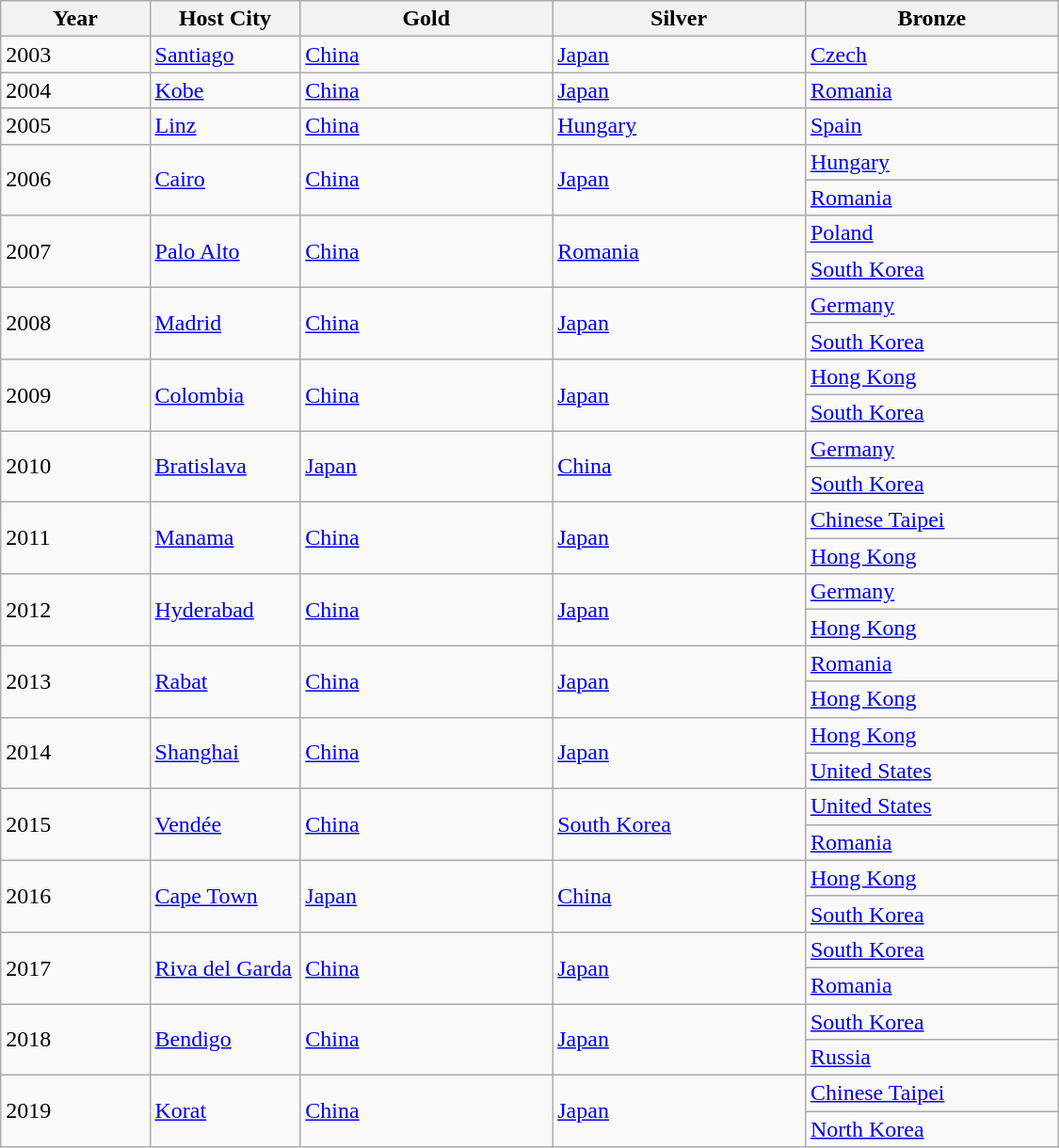<table class="wikitable" style="text-align: left; width: 750px;">
<tr>
<th width="100">Year</th>
<th width="100">Host City</th>
<th width="175">Gold</th>
<th width="175">Silver</th>
<th width="175">Bronze</th>
</tr>
<tr>
<td>2003</td>
<td><a href='#'>Santiago</a></td>
<td> <a href='#'>China</a></td>
<td> <a href='#'>Japan</a></td>
<td> <a href='#'>Czech</a></td>
</tr>
<tr>
<td>2004</td>
<td><a href='#'>Kobe</a></td>
<td> <a href='#'>China</a></td>
<td> <a href='#'>Japan</a></td>
<td> <a href='#'>Romania</a></td>
</tr>
<tr>
<td>2005</td>
<td><a href='#'>Linz</a></td>
<td> <a href='#'>China</a></td>
<td> <a href='#'>Hungary</a></td>
<td> <a href='#'>Spain</a></td>
</tr>
<tr>
<td rowspan=2>2006</td>
<td rowspan=2><a href='#'>Cairo</a></td>
<td rowspan=2> <a href='#'>China</a></td>
<td rowspan=2> <a href='#'>Japan</a></td>
<td> <a href='#'>Hungary</a></td>
</tr>
<tr>
<td> <a href='#'>Romania</a></td>
</tr>
<tr>
<td rowspan=2>2007</td>
<td rowspan=2><a href='#'>Palo Alto</a></td>
<td rowspan=2> <a href='#'>China</a></td>
<td rowspan=2> <a href='#'>Romania</a></td>
<td> <a href='#'>Poland</a></td>
</tr>
<tr>
<td> <a href='#'>South Korea</a></td>
</tr>
<tr>
<td rowspan=2>2008</td>
<td rowspan=2><a href='#'>Madrid</a></td>
<td rowspan=2> <a href='#'>China</a></td>
<td rowspan=2> <a href='#'>Japan</a></td>
<td> <a href='#'>Germany</a></td>
</tr>
<tr>
<td> <a href='#'>South Korea</a></td>
</tr>
<tr>
<td rowspan=2>2009</td>
<td rowspan=2><a href='#'>Colombia</a></td>
<td rowspan=2> <a href='#'>China</a></td>
<td rowspan=2> <a href='#'>Japan</a></td>
<td> <a href='#'>Hong Kong</a></td>
</tr>
<tr>
<td> <a href='#'>South Korea</a></td>
</tr>
<tr>
<td rowspan=2>2010</td>
<td rowspan=2><a href='#'>Bratislava</a></td>
<td rowspan=2> <a href='#'>Japan</a></td>
<td rowspan=2> <a href='#'>China</a></td>
<td> <a href='#'>Germany</a></td>
</tr>
<tr>
<td> <a href='#'>South Korea</a></td>
</tr>
<tr>
<td rowspan=2>2011</td>
<td rowspan=2><a href='#'>Manama</a></td>
<td rowspan=2> <a href='#'>China</a></td>
<td rowspan=2> <a href='#'>Japan</a></td>
<td> <a href='#'>Chinese Taipei</a></td>
</tr>
<tr>
<td> <a href='#'>Hong Kong</a></td>
</tr>
<tr>
<td rowspan=2>2012</td>
<td rowspan=2><a href='#'>Hyderabad</a></td>
<td rowspan=2> <a href='#'>China</a></td>
<td rowspan=2> <a href='#'>Japan</a></td>
<td> <a href='#'>Germany</a></td>
</tr>
<tr>
<td> <a href='#'>Hong Kong</a></td>
</tr>
<tr>
<td rowspan=2>2013</td>
<td rowspan=2><a href='#'>Rabat</a></td>
<td rowspan=2> <a href='#'>China</a></td>
<td rowspan=2> <a href='#'>Japan</a></td>
<td> <a href='#'>Romania</a></td>
</tr>
<tr>
<td> <a href='#'>Hong Kong</a></td>
</tr>
<tr>
<td rowspan=2>2014</td>
<td rowspan=2><a href='#'>Shanghai</a></td>
<td rowspan=2> <a href='#'>China</a></td>
<td rowspan=2> <a href='#'>Japan</a></td>
<td> <a href='#'>Hong Kong</a></td>
</tr>
<tr>
<td> <a href='#'>United States</a></td>
</tr>
<tr>
<td rowspan=2>2015</td>
<td rowspan=2><a href='#'>Vendée</a></td>
<td rowspan=2> <a href='#'>China</a></td>
<td rowspan=2> <a href='#'>South Korea</a></td>
<td> <a href='#'>United States</a></td>
</tr>
<tr>
<td> <a href='#'>Romania</a></td>
</tr>
<tr>
<td rowspan=2>2016</td>
<td rowspan=2><a href='#'>Cape Town</a></td>
<td rowspan=2> <a href='#'>Japan</a></td>
<td rowspan=2> <a href='#'>China</a></td>
<td> <a href='#'>Hong Kong</a></td>
</tr>
<tr>
<td> <a href='#'>South Korea</a></td>
</tr>
<tr>
<td rowspan=2>2017</td>
<td rowspan=2><a href='#'>Riva del Garda</a></td>
<td rowspan=2> <a href='#'>China</a></td>
<td rowspan=2> <a href='#'>Japan</a></td>
<td> <a href='#'>South Korea</a></td>
</tr>
<tr>
<td> <a href='#'>Romania</a></td>
</tr>
<tr>
<td rowspan=2>2018</td>
<td rowspan=2><a href='#'>Bendigo</a></td>
<td rowspan=2> <a href='#'>China</a></td>
<td rowspan=2> <a href='#'>Japan</a></td>
<td> <a href='#'>South Korea</a></td>
</tr>
<tr>
<td> <a href='#'>Russia</a></td>
</tr>
<tr>
<td rowspan=2>2019</td>
<td rowspan=2><a href='#'>Korat</a></td>
<td rowspan=2> <a href='#'>China</a></td>
<td rowspan=2> <a href='#'>Japan</a></td>
<td> <a href='#'>Chinese Taipei</a></td>
</tr>
<tr>
<td> <a href='#'>North Korea</a></td>
</tr>
</table>
